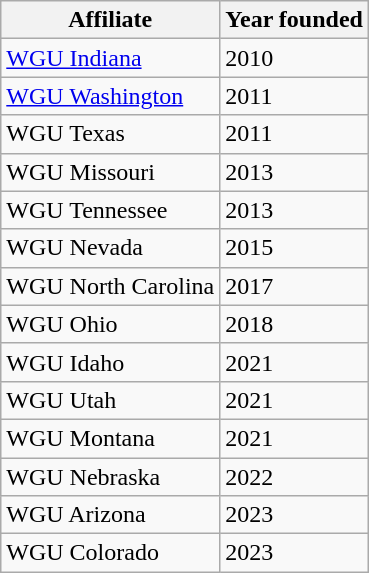<table class="wikitable" sortable width:100%; border:0; text-align:center; line-height:120%;">
<tr>
<th>Affiliate</th>
<th>Year founded</th>
</tr>
<tr>
<td><a href='#'>WGU Indiana</a></td>
<td>2010</td>
</tr>
<tr>
<td><a href='#'>WGU Washington</a></td>
<td>2011</td>
</tr>
<tr>
<td>WGU Texas</td>
<td>2011</td>
</tr>
<tr>
<td>WGU Missouri</td>
<td>2013</td>
</tr>
<tr>
<td>WGU Tennessee</td>
<td>2013</td>
</tr>
<tr>
<td>WGU Nevada</td>
<td>2015</td>
</tr>
<tr>
<td>WGU North Carolina</td>
<td>2017</td>
</tr>
<tr>
<td>WGU Ohio</td>
<td>2018</td>
</tr>
<tr>
<td>WGU Idaho</td>
<td>2021</td>
</tr>
<tr>
<td>WGU Utah</td>
<td>2021</td>
</tr>
<tr>
<td>WGU Montana</td>
<td>2021</td>
</tr>
<tr>
<td>WGU Nebraska</td>
<td>2022</td>
</tr>
<tr>
<td>WGU Arizona</td>
<td>2023</td>
</tr>
<tr>
<td>WGU Colorado</td>
<td>2023</td>
</tr>
</table>
